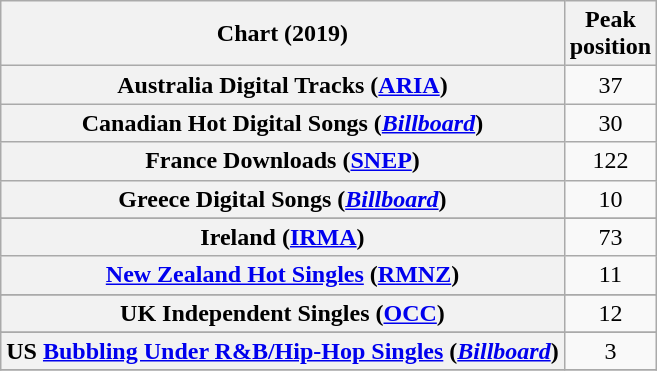<table class="wikitable sortable plainrowheaders" style="text-align:center">
<tr>
<th scope="col">Chart (2019)</th>
<th scope="col">Peak<br>position</th>
</tr>
<tr>
<th scope="row">Australia Digital Tracks (<a href='#'>ARIA</a>)</th>
<td>37</td>
</tr>
<tr>
<th scope="row">Canadian Hot Digital Songs (<em><a href='#'>Billboard</a></em>)</th>
<td>30</td>
</tr>
<tr>
<th scope="row">France Downloads (<a href='#'>SNEP</a>)</th>
<td>122</td>
</tr>
<tr>
<th scope="row">Greece Digital Songs (<em><a href='#'>Billboard</a></em>)</th>
<td>10</td>
</tr>
<tr>
</tr>
<tr>
<th scope="row">Ireland (<a href='#'>IRMA</a>)</th>
<td>73</td>
</tr>
<tr>
<th scope="row"><a href='#'>New Zealand Hot Singles</a> (<a href='#'>RMNZ</a>)</th>
<td>11</td>
</tr>
<tr>
</tr>
<tr>
</tr>
<tr>
<th scope="row">UK Independent Singles (<a href='#'>OCC</a>)</th>
<td>12</td>
</tr>
<tr>
</tr>
<tr>
<th scope="row">US <a href='#'>Bubbling Under R&B/Hip-Hop Singles</a> (<em><a href='#'>Billboard</a></em>)</th>
<td>3</td>
</tr>
<tr>
</tr>
</table>
